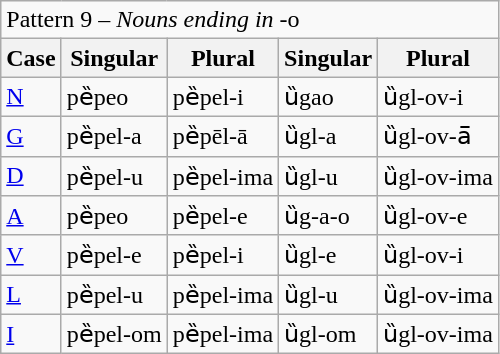<table class="wikitable">
<tr>
<td colspan="5">Pattern 9 – <em>Nouns ending in</em> -o</td>
</tr>
<tr>
<th>Case</th>
<th>Singular</th>
<th>Plural</th>
<th>Singular</th>
<th>Plural</th>
</tr>
<tr>
<td><a href='#'>N</a></td>
<td>pȅpeo</td>
<td>pȅpel-i</td>
<td>ȕgao</td>
<td>ȕgl-ov-i</td>
</tr>
<tr>
<td><a href='#'>G</a></td>
<td>pȅpel-a</td>
<td>pȅpēl-ā</td>
<td>ȕgl-a</td>
<td>ȕgl-ov-ā̄</td>
</tr>
<tr>
<td><a href='#'>D</a></td>
<td>pȅpel-u</td>
<td>pȅpel-ima</td>
<td>ȕgl-u</td>
<td>ȕgl-ov-ima</td>
</tr>
<tr>
<td><a href='#'>A</a></td>
<td>pȅpeo</td>
<td>pȅpel-e</td>
<td>ȕg-a-o</td>
<td>ȕgl-ov-e</td>
</tr>
<tr>
<td><a href='#'>V</a></td>
<td>pȅpel-e</td>
<td>pȅpel-i</td>
<td>ȕgl-e</td>
<td>ȕgl-ov-i</td>
</tr>
<tr>
<td><a href='#'>L</a></td>
<td>pȅpel-u</td>
<td>pȅpel-ima</td>
<td>ȕgl-u</td>
<td>ȕgl-ov-ima</td>
</tr>
<tr>
<td><a href='#'>I</a></td>
<td>pȅpel-om</td>
<td>pȅpel-ima</td>
<td>ȕgl-om</td>
<td>ȕgl-ov-ima</td>
</tr>
</table>
